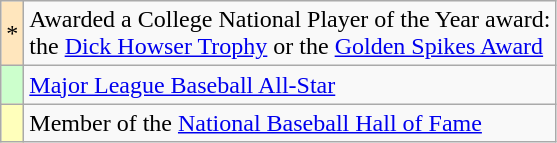<table class="wikitable">
<tr>
<td style="background:#ffe6bd;">*</td>
<td>Awarded a College National Player of the Year award: <br>the <a href='#'>Dick Howser Trophy</a> or the <a href='#'>Golden Spikes Award</a></td>
</tr>
<tr>
<th scope="row" style="background:#cfc; text-align:center"></th>
<td><a href='#'>Major League Baseball All-Star</a></td>
</tr>
<tr>
<th scope="row" style="background:#ffffbb; text-align:center"></th>
<td>Member of the <a href='#'>National Baseball Hall of Fame</a></td>
</tr>
</table>
